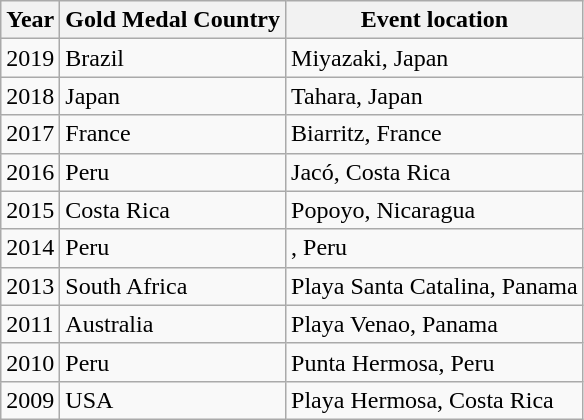<table class="wikitable">
<tr>
<th>Year</th>
<th>Gold Medal Country</th>
<th>Event location</th>
</tr>
<tr>
<td>2019</td>
<td>Brazil</td>
<td>Miyazaki, Japan</td>
</tr>
<tr>
<td>2018</td>
<td>Japan</td>
<td>Tahara, Japan</td>
</tr>
<tr>
<td>2017</td>
<td>France</td>
<td>Biarritz, France</td>
</tr>
<tr>
<td>2016</td>
<td>Peru</td>
<td>Jacó, Costa Rica</td>
</tr>
<tr>
<td>2015</td>
<td>Costa Rica</td>
<td>Popoyo, Nicaragua</td>
</tr>
<tr>
<td>2014</td>
<td>Peru</td>
<td>, Peru</td>
</tr>
<tr>
<td>2013</td>
<td>South Africa</td>
<td>Playa Santa Catalina, Panama</td>
</tr>
<tr>
<td>2011</td>
<td>Australia</td>
<td>Playa Venao, Panama</td>
</tr>
<tr>
<td>2010</td>
<td>Peru</td>
<td>Punta Hermosa, Peru</td>
</tr>
<tr>
<td>2009</td>
<td>USA</td>
<td>Playa Hermosa, Costa Rica</td>
</tr>
</table>
